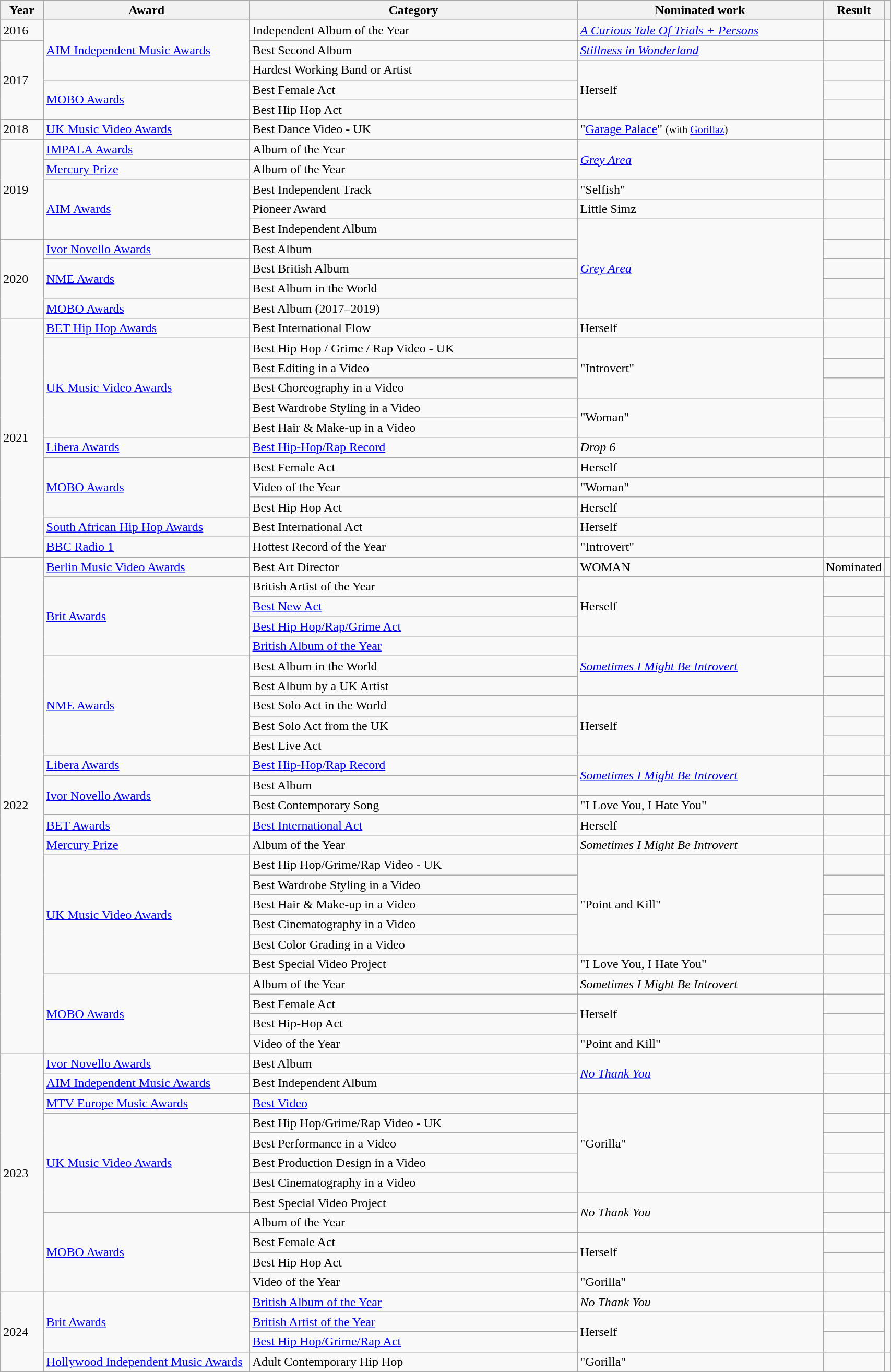<table class="wikitable" style="width:90%;">
<tr>
<th width=5%>Year</th>
<th style="width:25%;">Award</th>
<th style="width:40%;">Category</th>
<th style="width:40%;">Nominated work</th>
<th style="width:10%;">Result</th>
<th scope="col" class="unsortable"></th>
</tr>
<tr>
<td>2016</td>
<td rowspan="3"><a href='#'>AIM Independent Music Awards</a></td>
<td>Independent Album of the Year</td>
<td><em><a href='#'>A Curious Tale Of Trials + Persons</a></em></td>
<td></td>
<td rowspan="1" style="text-align:center;"></td>
</tr>
<tr>
<td rowspan="4">2017</td>
<td>Best Second Album</td>
<td><em><a href='#'>Stillness in Wonderland</a></em></td>
<td></td>
<td rowspan="2" style="text-align:center;"></td>
</tr>
<tr>
<td>Hardest Working Band or Artist</td>
<td rowspan="3">Herself</td>
<td></td>
</tr>
<tr>
<td rowspan="2"><a href='#'>MOBO Awards</a></td>
<td>Best Female Act</td>
<td></td>
<td rowspan="2" style="text-align:center;"></td>
</tr>
<tr>
<td>Best Hip Hop Act</td>
<td></td>
</tr>
<tr>
<td>2018</td>
<td><a href='#'>UK Music Video Awards</a></td>
<td>Best Dance Video - UK</td>
<td>"<a href='#'>Garage Palace</a>" <small>(with <a href='#'>Gorillaz</a>)</small></td>
<td></td>
<td rowspan="1" style="text-align:center;"></td>
</tr>
<tr>
<td rowspan="5">2019</td>
<td><a href='#'>IMPALA Awards</a></td>
<td>Album of the Year</td>
<td rowspan="2"><em><a href='#'>Grey Area</a></em></td>
<td></td>
<td rowspan="1" style="text-align:center;"></td>
</tr>
<tr>
<td><a href='#'>Mercury Prize</a></td>
<td>Album of the Year</td>
<td></td>
<td rowspan="1" style="text-align:center;"></td>
</tr>
<tr>
<td rowspan="3"><a href='#'>AIM Awards</a></td>
<td>Best Independent Track</td>
<td>"Selfish"</td>
<td></td>
<td rowspan="3" style="text-align:center;"></td>
</tr>
<tr>
<td>Pioneer Award</td>
<td>Little Simz</td>
<td></td>
</tr>
<tr>
<td>Best Independent Album</td>
<td rowspan="5"><em><a href='#'>Grey Area</a></em></td>
<td></td>
</tr>
<tr>
<td rowspan="4">2020</td>
<td><a href='#'>Ivor Novello Awards</a></td>
<td>Best Album</td>
<td></td>
<td rowspan="1" style="text-align:center;"></td>
</tr>
<tr>
<td rowspan="2"><a href='#'>NME Awards</a></td>
<td>Best British Album</td>
<td></td>
<td rowspan="2" style="text-align:center;"></td>
</tr>
<tr>
<td>Best Album in the World</td>
<td></td>
</tr>
<tr>
<td><a href='#'>MOBO Awards</a></td>
<td>Best Album (2017–2019)</td>
<td></td>
<td rowspan="1" style="text-align:center;"></td>
</tr>
<tr>
<td rowspan="12">2021</td>
<td><a href='#'>BET Hip Hop Awards</a></td>
<td>Best International Flow</td>
<td>Herself</td>
<td></td>
<td rowspan="1" style="text-align:center;"></td>
</tr>
<tr>
<td rowspan="5"><a href='#'>UK Music Video Awards</a></td>
<td>Best Hip Hop / Grime / Rap Video - UK</td>
<td rowspan="3">"Introvert"</td>
<td></td>
<td rowspan="5" style="text-align:center;"></td>
</tr>
<tr>
<td>Best Editing in a Video</td>
<td></td>
</tr>
<tr>
<td>Best Choreography in a Video</td>
<td></td>
</tr>
<tr>
<td>Best Wardrobe Styling in a Video</td>
<td rowspan="2">"Woman"</td>
<td></td>
</tr>
<tr>
<td>Best Hair & Make-up in a Video</td>
<td></td>
</tr>
<tr>
<td><a href='#'>Libera Awards</a></td>
<td><a href='#'>Best Hip-Hop/Rap Record</a></td>
<td><em>Drop 6</em></td>
<td></td>
<td rowspan="1" style="text-align:center;"></td>
</tr>
<tr>
<td rowspan="3"><a href='#'>MOBO Awards</a></td>
<td>Best Female Act</td>
<td>Herself</td>
<td></td>
<td rowspan="1" style="text-align:center;"></td>
</tr>
<tr>
<td>Video of the Year</td>
<td>"Woman"</td>
<td></td>
<td rowspan="2" style="text-align:center;"></td>
</tr>
<tr>
<td>Best Hip Hop Act</td>
<td>Herself</td>
<td></td>
</tr>
<tr>
<td><a href='#'>South African Hip Hop Awards</a></td>
<td>Best International Act</td>
<td>Herself</td>
<td></td>
<td rowspan="1" style="text-align:center;"></td>
</tr>
<tr>
<td><a href='#'>BBC Radio 1</a></td>
<td>Hottest Record of the Year</td>
<td>"Introvert"</td>
<td></td>
<td rowspan="1" style="text-align:center;"></td>
</tr>
<tr>
<td rowspan="25">2022</td>
<td><a href='#'>Berlin Music Video Awards</a></td>
<td>Best Art Director</td>
<td>WOMAN</td>
<td>Nominated</td>
<td></td>
</tr>
<tr>
<td rowspan="4"><a href='#'>Brit Awards</a></td>
<td>British Artist of the Year</td>
<td rowspan="3">Herself</td>
<td></td>
<td rowspan="4" style="text-align:center;"></td>
</tr>
<tr>
<td><a href='#'>Best New Act</a></td>
<td></td>
</tr>
<tr>
<td><a href='#'>Best Hip Hop/Rap/Grime Act</a></td>
<td></td>
</tr>
<tr>
<td><a href='#'>British Album of the Year</a></td>
<td rowspan="3"><em><a href='#'>Sometimes I Might Be Introvert</a></em></td>
<td></td>
</tr>
<tr>
<td rowspan="5"><a href='#'>NME Awards</a></td>
<td>Best Album in the World</td>
<td></td>
<td rowspan="5" style="text-align:center;"></td>
</tr>
<tr>
<td>Best Album by a UK Artist</td>
<td></td>
</tr>
<tr>
<td>Best Solo Act in the World</td>
<td rowspan="3">Herself</td>
<td></td>
</tr>
<tr>
<td>Best Solo Act from the UK</td>
<td></td>
</tr>
<tr>
<td>Best Live Act</td>
<td></td>
</tr>
<tr>
<td><a href='#'>Libera Awards</a></td>
<td><a href='#'>Best Hip-Hop/Rap Record</a></td>
<td rowspan="2"><em><a href='#'>Sometimes I Might Be Introvert</a></em></td>
<td></td>
<td style="text-align:center;"></td>
</tr>
<tr>
<td rowspan="2"><a href='#'>Ivor Novello Awards</a></td>
<td>Best Album</td>
<td></td>
<td rowspan="2" style="text-align:center;"></td>
</tr>
<tr>
<td>Best Contemporary Song</td>
<td>"I Love You, I Hate You"</td>
<td></td>
</tr>
<tr>
<td><a href='#'>BET Awards</a></td>
<td><a href='#'>Best International Act</a></td>
<td>Herself</td>
<td></td>
<td style="text-align:center;"></td>
</tr>
<tr>
<td><a href='#'>Mercury Prize</a></td>
<td>Album of the Year</td>
<td><em>Sometimes I Might Be Introvert</em></td>
<td></td>
<td style="text-align:center;"></td>
</tr>
<tr>
<td rowspan="6"><a href='#'>UK Music Video Awards</a></td>
<td>Best Hip Hop/Grime/Rap Video - UK</td>
<td rowspan="5">"Point and Kill" </td>
<td></td>
<td rowspan="6" style="text-align:center;"></td>
</tr>
<tr>
<td>Best Wardrobe Styling in a Video</td>
<td></td>
</tr>
<tr>
<td>Best Hair & Make-up in a Video</td>
<td></td>
</tr>
<tr>
<td>Best Cinematography in a Video</td>
<td></td>
</tr>
<tr>
<td>Best Color Grading in a Video</td>
<td></td>
</tr>
<tr>
<td>Best Special Video Project</td>
<td>"I Love You, I Hate You"</td>
<td></td>
</tr>
<tr>
<td rowspan="4"><a href='#'>MOBO Awards</a></td>
<td>Album of the Year</td>
<td><em>Sometimes I Might Be Introvert</em></td>
<td></td>
<td rowspan="4" style="text-align:center;"><br></td>
</tr>
<tr>
<td>Best Female Act</td>
<td rowspan="2">Herself</td>
<td></td>
</tr>
<tr>
<td>Best Hip-Hop Act</td>
<td></td>
</tr>
<tr>
<td>Video of the Year</td>
<td>"Point and Kill" </td>
<td></td>
</tr>
<tr>
<td rowspan="12">2023</td>
<td><a href='#'>Ivor Novello Awards</a></td>
<td>Best Album</td>
<td rowspan="2"><em><a href='#'>No Thank You</a></em></td>
<td></td>
<td style="text-align:center;"></td>
</tr>
<tr>
<td><a href='#'>AIM Independent Music Awards</a></td>
<td>Best Independent Album</td>
<td></td>
<td style="text-align:center;"></td>
</tr>
<tr>
<td><a href='#'>MTV Europe Music Awards</a></td>
<td><a href='#'>Best Video</a></td>
<td rowspan="5">"Gorilla"</td>
<td></td>
<td style="text-align:center;"></td>
</tr>
<tr>
<td rowspan="5"><a href='#'>UK Music Video Awards</a></td>
<td>Best Hip Hop/Grime/Rap Video - UK</td>
<td></td>
<td align="center" rowspan="5"></td>
</tr>
<tr>
<td>Best Performance in a Video</td>
<td></td>
</tr>
<tr>
<td>Best Production Design in a Video</td>
<td></td>
</tr>
<tr>
<td>Best Cinematography in a Video</td>
<td></td>
</tr>
<tr>
<td>Best Special Video Project</td>
<td rowspan="2"><em>No Thank You</em></td>
<td></td>
</tr>
<tr>
<td rowspan="4"><a href='#'>MOBO Awards</a></td>
<td>Album of the Year</td>
<td></td>
<td rowspan="4" align="center"></td>
</tr>
<tr>
<td>Best Female Act</td>
<td rowspan="2">Herself</td>
<td></td>
</tr>
<tr>
<td>Best Hip Hop Act</td>
<td></td>
</tr>
<tr>
<td>Video of the Year</td>
<td>"Gorilla"</td>
<td></td>
</tr>
<tr>
<td rowspan="4">2024</td>
<td rowspan="3"><a href='#'>Brit Awards</a></td>
<td><a href='#'>British Album of the Year</a></td>
<td><em>No Thank You</em></td>
<td></td>
<td rowspan="3" align="center"></td>
</tr>
<tr>
<td><a href='#'>British Artist of the Year</a></td>
<td rowspan="2">Herself</td>
<td></td>
</tr>
<tr>
<td><a href='#'>Best Hip Hop/Grime/Rap Act</a></td>
<td></td>
</tr>
<tr>
<td><a href='#'>Hollywood Independent Music Awards</a></td>
<td>Adult Contemporary Hip Hop</td>
<td>"Gorilla"</td>
<td></td>
<td rowspan="4" align="center"></td>
</tr>
</table>
